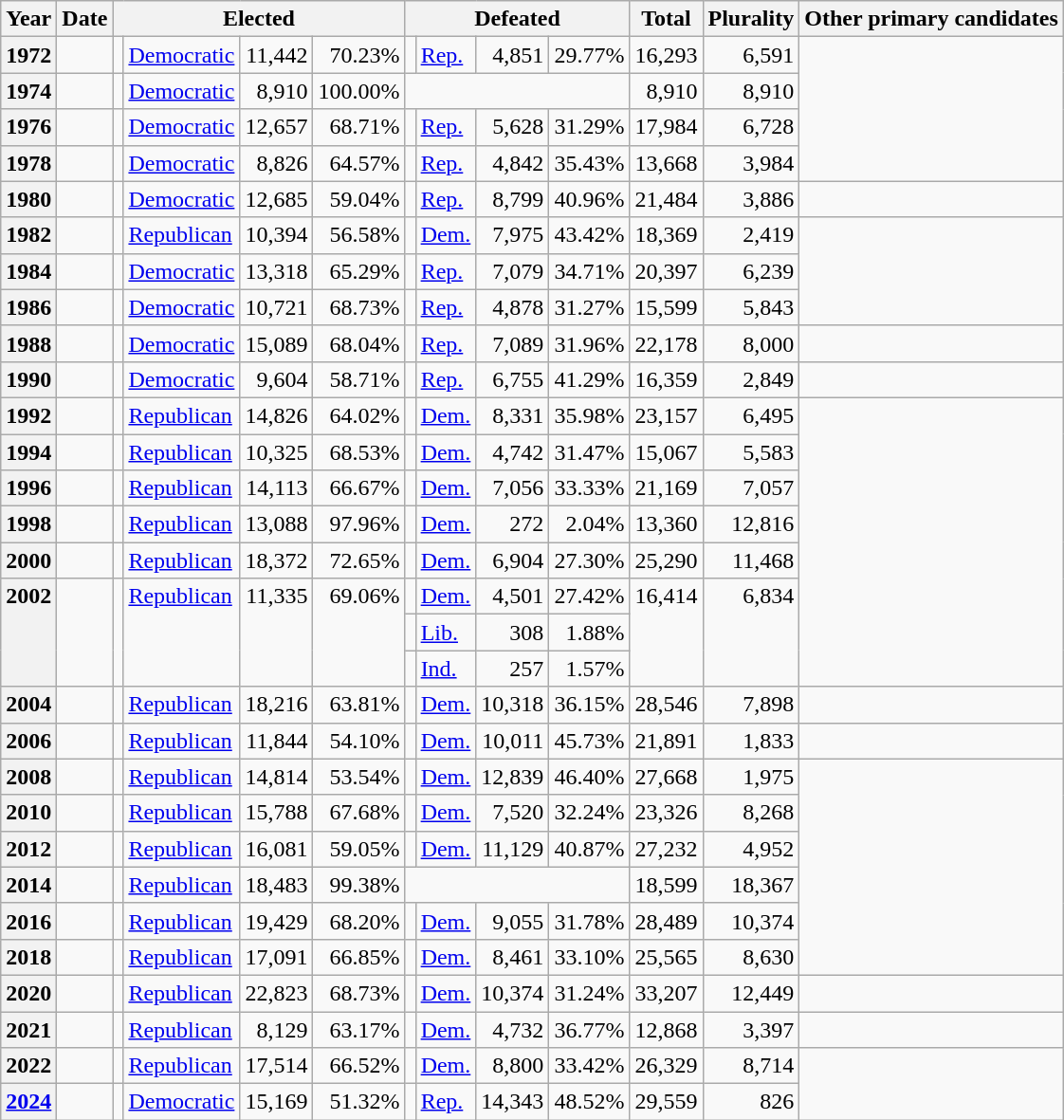<table class=wikitable>
<tr>
<th>Year</th>
<th>Date</th>
<th ! colspan="4">Elected</th>
<th ! colspan="4">Defeated</th>
<th>Total</th>
<th>Plurality</th>
<th>Other primary candidates</th>
</tr>
<tr>
<th valign="top">1972</th>
<td valign="top"></td>
<td valign="top"></td>
<td valign="top" ><a href='#'>Democratic</a></td>
<td valign="top" align="right">11,442</td>
<td valign="top" align="right">70.23%</td>
<td valign="top"></td>
<td valign="top" ><a href='#'>Rep.</a></td>
<td valign="top" align="right">4,851</td>
<td valign="top" align="right">29.77%</td>
<td valign="top" align="right">16,293</td>
<td valign="top" align="right">6,591</td>
<td valign="top" rowspan="4"></td>
</tr>
<tr>
<th valign="top">1974</th>
<td valign="top"></td>
<td valign="top"></td>
<td valign="top" ><a href='#'>Democratic</a></td>
<td valign="top" align="right">8,910</td>
<td valign="top" align="right">100.00%</td>
<td valign="top" colspan="4"></td>
<td valign="top" align="right">8,910</td>
<td valign="top" align="right">8,910</td>
</tr>
<tr>
<th valign="top">1976</th>
<td valign="top"></td>
<td valign="top"></td>
<td valign="top" ><a href='#'>Democratic</a></td>
<td valign="top" align="right">12,657</td>
<td valign="top" align="right">68.71%</td>
<td valign="top"></td>
<td valign="top" ><a href='#'>Rep.</a></td>
<td valign="top" align="right">5,628</td>
<td valign="top" align="right">31.29%</td>
<td valign="top" align="right">17,984</td>
<td valign="top" align="right">6,728</td>
</tr>
<tr>
<th valign="top">1978</th>
<td valign="top"></td>
<td valign="top"></td>
<td valign="top" ><a href='#'>Democratic</a></td>
<td valign="top" align="right">8,826</td>
<td valign="top" align="right">64.57%</td>
<td valign="top"></td>
<td valign="top" ><a href='#'>Rep.</a></td>
<td valign="top" align="right">4,842</td>
<td valign="top" align="right">35.43%</td>
<td valign="top" align="right">13,668</td>
<td valign="top" align="right">3,984</td>
</tr>
<tr>
<th valign="top">1980</th>
<td valign="top"></td>
<td valign="top"></td>
<td valign="top" ><a href='#'>Democratic</a></td>
<td valign="top" align="right">12,685</td>
<td valign="top" align="right">59.04%</td>
<td valign="top"></td>
<td valign="top" ><a href='#'>Rep.</a></td>
<td valign="top" align="right">8,799</td>
<td valign="top" align="right">40.96%</td>
<td valign="top" align="right">21,484</td>
<td valign="top" align="right">3,886</td>
<td valign="top"></td>
</tr>
<tr>
<th valign="top">1982</th>
<td valign="top"></td>
<td valign="top"></td>
<td valign="top" ><a href='#'>Republican</a></td>
<td valign="top" align="right">10,394</td>
<td valign="top" align="right">56.58%</td>
<td valign="top"></td>
<td valign="top" ><a href='#'>Dem.</a></td>
<td valign="top" align="right">7,975</td>
<td valign="top" align="right">43.42%</td>
<td valign="top" align="right">18,369</td>
<td valign="top" align="right">2,419</td>
<td valign="top" rowspan="3"></td>
</tr>
<tr>
<th valign="top">1984</th>
<td valign="top"></td>
<td valign="top"></td>
<td valign="top" ><a href='#'>Democratic</a></td>
<td valign="top" align="right">13,318</td>
<td valign="top" align="right">65.29%</td>
<td valign="top"></td>
<td valign="top" ><a href='#'>Rep.</a></td>
<td valign="top" align="right">7,079</td>
<td valign="top" align="right">34.71%</td>
<td valign="top" align="right">20,397</td>
<td valign="top" align="right">6,239</td>
</tr>
<tr>
<th valign="top">1986</th>
<td valign="top"></td>
<td valign="top"></td>
<td valign="top" ><a href='#'>Democratic</a></td>
<td valign="top" align="right">10,721</td>
<td valign="top" align="right">68.73%</td>
<td valign="top"></td>
<td valign="top" ><a href='#'>Rep.</a></td>
<td valign="top" align="right">4,878</td>
<td valign="top" align="right">31.27%</td>
<td valign="top" align="right">15,599</td>
<td valign="top" align="right">5,843</td>
</tr>
<tr>
<th valign="top">1988</th>
<td valign="top"></td>
<td valign="top"></td>
<td valign="top" ><a href='#'>Democratic</a></td>
<td valign="top" align="right">15,089</td>
<td valign="top" align="right">68.04%</td>
<td valign="top"></td>
<td valign="top" ><a href='#'>Rep.</a></td>
<td valign="top" align="right">7,089</td>
<td valign="top" align="right">31.96%</td>
<td valign="top" align="right">22,178</td>
<td valign="top" align="right">8,000</td>
<td valign="top"></td>
</tr>
<tr>
<th valign="top">1990</th>
<td valign="top"></td>
<td valign="top"></td>
<td valign="top" ><a href='#'>Democratic</a></td>
<td valign="top" align="right">9,604</td>
<td valign="top" align="right">58.71%</td>
<td valign="top"></td>
<td valign="top" ><a href='#'>Rep.</a></td>
<td valign="top" align="right">6,755</td>
<td valign="top" align="right">41.29%</td>
<td valign="top" align="right">16,359</td>
<td valign="top" align="right">2,849</td>
<td valign="top"><br></td>
</tr>
<tr>
<th valign="top">1992</th>
<td valign="top"></td>
<td valign="top"></td>
<td valign="top" ><a href='#'>Republican</a></td>
<td valign="top" align="right">14,826</td>
<td valign="top" align="right">64.02%</td>
<td valign="top"></td>
<td valign="top" ><a href='#'>Dem.</a></td>
<td valign="top" align="right">8,331</td>
<td valign="top" align="right">35.98%</td>
<td valign="top" align="right">23,157</td>
<td valign="top" align="right">6,495</td>
<td valign="top" rowspan="8"></td>
</tr>
<tr>
<th valign="top">1994</th>
<td valign="top"></td>
<td valign="top"></td>
<td valign="top" ><a href='#'>Republican</a></td>
<td valign="top" align="right">10,325</td>
<td valign="top" align="right">68.53%</td>
<td valign="top"></td>
<td valign="top" ><a href='#'>Dem.</a></td>
<td valign="top" align="right">4,742</td>
<td valign="top" align="right">31.47%</td>
<td valign="top" align="right">15,067</td>
<td valign="top" align="right">5,583</td>
</tr>
<tr>
<th valign="top">1996</th>
<td valign="top"></td>
<td valign="top"></td>
<td valign="top" ><a href='#'>Republican</a></td>
<td valign="top" align="right">14,113</td>
<td valign="top" align="right">66.67%</td>
<td valign="top"></td>
<td valign="top" ><a href='#'>Dem.</a></td>
<td valign="top" align="right">7,056</td>
<td valign="top" align="right">33.33%</td>
<td valign="top" align="right">21,169</td>
<td valign="top" align="right">7,057</td>
</tr>
<tr>
<th valign="top">1998</th>
<td valign="top"></td>
<td valign="top"></td>
<td valign="top" ><a href='#'>Republican</a></td>
<td valign="top" align="right">13,088</td>
<td valign="top" align="right">97.96%</td>
<td valign="top"></td>
<td valign="top" ><a href='#'>Dem.</a></td>
<td valign="top" align="right">272</td>
<td valign="top" align="right">2.04%</td>
<td valign="top" align="right">13,360</td>
<td valign="top" align="right">12,816</td>
</tr>
<tr>
<th valign="top">2000</th>
<td valign="top"></td>
<td valign="top"></td>
<td valign="top" ><a href='#'>Republican</a></td>
<td valign="top" align="right">18,372</td>
<td valign="top" align="right">72.65%</td>
<td valign="top"></td>
<td valign="top" ><a href='#'>Dem.</a></td>
<td valign="top" align="right">6,904</td>
<td valign="top" align="right">27.30%</td>
<td valign="top" align="right">25,290</td>
<td valign="top" align="right">11,468</td>
</tr>
<tr>
<th rowspan="3" valign="top">2002</th>
<td rowspan="3" valign="top"></td>
<td rowspan="3" valign="top"></td>
<td rowspan="3" valign="top" ><a href='#'>Republican</a></td>
<td rowspan="3" valign="top" align="right">11,335</td>
<td rowspan="3" valign="top" align="right">69.06%</td>
<td valign="top"></td>
<td valign="top" ><a href='#'>Dem.</a></td>
<td valign="top" align="right">4,501</td>
<td valign="top" align="right">27.42%</td>
<td rowspan="3" valign="top" align="right">16,414</td>
<td rowspan="3" valign="top" align="right">6,834</td>
</tr>
<tr>
<td valign="top"></td>
<td valign="top" ><a href='#'>Lib.</a></td>
<td valign="top" align="right">308</td>
<td valign="top" align="right">1.88%</td>
</tr>
<tr>
<td valign="top"></td>
<td valign="top" ><a href='#'>Ind.</a></td>
<td valign="top" align="right">257</td>
<td valign="top" align="right">1.57%</td>
</tr>
<tr>
<th valign="top">2004</th>
<td valign="top"></td>
<td valign="top"></td>
<td valign="top" ><a href='#'>Republican</a></td>
<td valign="top" align="right">18,216</td>
<td valign="top" align="right">63.81%</td>
<td valign="top"></td>
<td valign="top" ><a href='#'>Dem.</a></td>
<td valign="top" align="right">10,318</td>
<td valign="top" align="right">36.15%</td>
<td valign="top" align="right">28,546</td>
<td valign="top" align="right">7,898</td>
<td valign="top"></td>
</tr>
<tr>
<th valign="top">2006</th>
<td valign="top"></td>
<td valign="top"></td>
<td valign="top" ><a href='#'>Republican</a></td>
<td valign="top" align="right">11,844</td>
<td valign="top" align="right">54.10%</td>
<td valign="top"></td>
<td valign="top" ><a href='#'>Dem.</a></td>
<td valign="top" align="right">10,011</td>
<td valign="top" align="right">45.73%</td>
<td valign="top" align="right">21,891</td>
<td valign="top" align="right">1,833</td>
<td valign="top"><br></td>
</tr>
<tr>
<th valign="top">2008</th>
<td valign="top"></td>
<td valign="top"></td>
<td valign="top" ><a href='#'>Republican</a></td>
<td valign="top" align="right">14,814</td>
<td valign="top" align="right">53.54%</td>
<td valign="top"></td>
<td valign="top" ><a href='#'>Dem.</a></td>
<td valign="top" align="right">12,839</td>
<td valign="top" align="right">46.40%</td>
<td valign="top" align="right">27,668</td>
<td valign="top" align="right">1,975</td>
<td valign="top" rowspan="6"></td>
</tr>
<tr>
<th valign="top">2010</th>
<td valign="top"></td>
<td valign="top"></td>
<td valign="top" ><a href='#'>Republican</a></td>
<td valign="top" align="right">15,788</td>
<td valign="top" align="right">67.68%</td>
<td valign="top"></td>
<td valign="top" ><a href='#'>Dem.</a></td>
<td valign="top" align="right">7,520</td>
<td valign="top" align="right">32.24%</td>
<td valign="top" align="right">23,326</td>
<td valign="top" align="right">8,268</td>
</tr>
<tr>
<th valign="top">2012</th>
<td valign="top"></td>
<td valign="top"></td>
<td valign="top" ><a href='#'>Republican</a></td>
<td valign="top" align="right">16,081</td>
<td valign="top" align="right">59.05%</td>
<td valign="top"></td>
<td valign="top" ><a href='#'>Dem.</a></td>
<td valign="top" align="right">11,129</td>
<td valign="top" align="right">40.87%</td>
<td valign="top" align="right">27,232</td>
<td valign="top" align="right">4,952</td>
</tr>
<tr>
<th valign="top">2014</th>
<td valign="top"></td>
<td valign="top"></td>
<td valign="top" ><a href='#'>Republican</a></td>
<td valign="top" align="right">18,483</td>
<td valign="top" align="right">99.38%</td>
<td valign="top" colspan="4"></td>
<td valign="top" align="right">18,599</td>
<td valign="top" align="right">18,367</td>
</tr>
<tr>
<th valign="top">2016</th>
<td valign="top"></td>
<td valign="top"></td>
<td valign="top" ><a href='#'>Republican</a></td>
<td valign="top" align="right">19,429</td>
<td valign="top" align="right">68.20%</td>
<td valign="top"></td>
<td valign="top" ><a href='#'>Dem.</a></td>
<td valign="top" align="right">9,055</td>
<td valign="top" align="right">31.78%</td>
<td valign="top" align="right">28,489</td>
<td valign="top" align="right">10,374</td>
</tr>
<tr>
<th valign="top">2018</th>
<td valign="top"></td>
<td valign="top"></td>
<td valign="top" ><a href='#'>Republican</a></td>
<td valign="top" align="right">17,091</td>
<td valign="top" align="right">66.85%</td>
<td valign="top"></td>
<td valign="top" ><a href='#'>Dem.</a></td>
<td valign="top" align="right">8,461</td>
<td valign="top" align="right">33.10%</td>
<td valign="top" align="right">25,565</td>
<td valign="top" align="right">8,630</td>
</tr>
<tr>
<th valign="top">2020</th>
<td valign="top"></td>
<td valign="top"></td>
<td valign="top" ><a href='#'>Republican</a></td>
<td valign="top" align="right">22,823</td>
<td valign="top" align="right">68.73%</td>
<td valign="top"></td>
<td valign="top" ><a href='#'>Dem.</a></td>
<td valign="top" align="right">10,374</td>
<td valign="top" align="right">31.24%</td>
<td valign="top" align="right">33,207</td>
<td valign="top" align="right">12,449</td>
<td valign="top"></td>
</tr>
<tr>
<th valign="top">2021</th>
<td valign="top"></td>
<td valign="top"></td>
<td valign="top" ><a href='#'>Republican</a></td>
<td valign="top" align="right">8,129</td>
<td valign="top" align="right">63.17%</td>
<td valign="top"></td>
<td valign="top" ><a href='#'>Dem.</a></td>
<td valign="top" align="right">4,732</td>
<td valign="top" align="right">36.77%</td>
<td valign="top" align="right">12,868</td>
<td valign="top" align="right">3,397</td>
<td valign="top"></td>
</tr>
<tr>
<th valign="top">2022</th>
<td valign="top"></td>
<td valign="top"></td>
<td valign="top" ><a href='#'>Republican</a></td>
<td valign="top" align="right">17,514</td>
<td valign="top" align="right">66.52%</td>
<td valign="top"></td>
<td valign="top" ><a href='#'>Dem.</a></td>
<td valign="top" align="right">8,800</td>
<td valign="top" align="right">33.42%</td>
<td valign="top" align="right">26,329</td>
<td valign="top" align="right">8,714</td>
</tr>
<tr>
<th valign="top"><a href='#'>2024</a></th>
<td valign="top"></td>
<td valign="top"></td>
<td valign="top" ><a href='#'>Democratic</a></td>
<td valign="top" align="right">15,169</td>
<td valign="top" align="right">51.32%</td>
<td valign="top"></td>
<td valign="top" ><a href='#'>Rep.</a></td>
<td valign="top" align="right">14,343</td>
<td valign="top" align="right">48.52%</td>
<td valign="top" align="right">29,559</td>
<td valign="top" align="right">826</td>
</tr>
</table>
